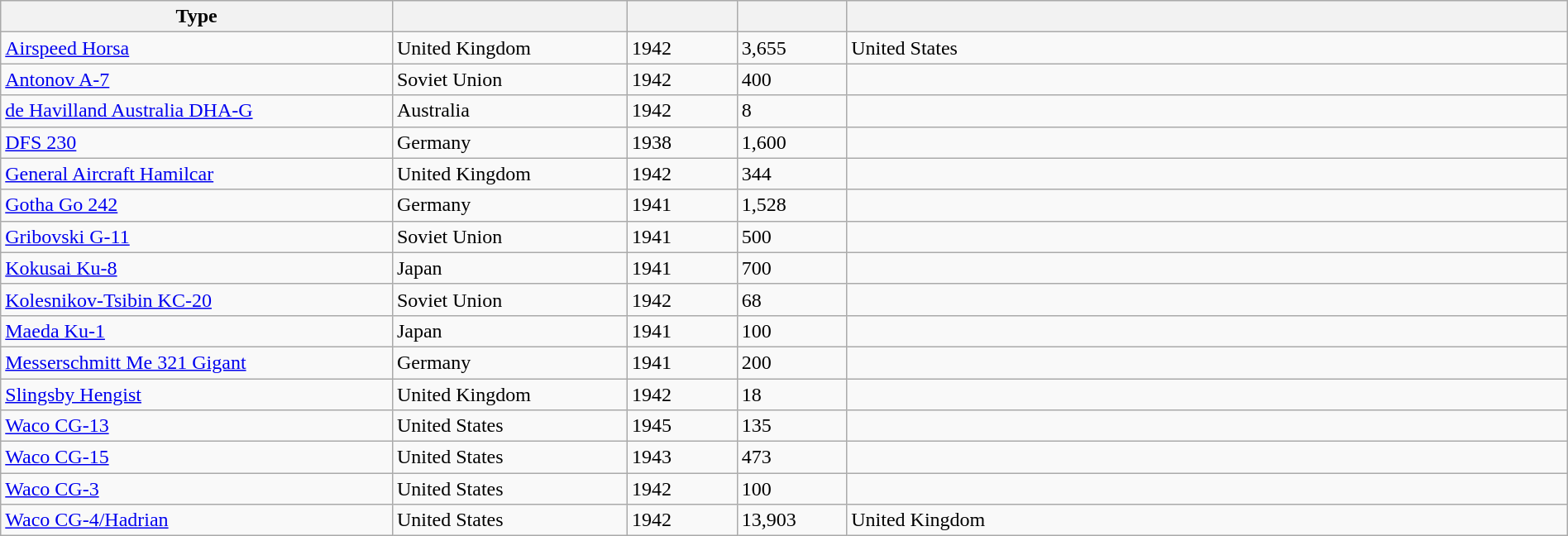<table class="wikitable sortable" border=1 style=width:100%>
<tr>
<th style=width:25%>Type</th>
<th style=width:15%></th>
<th style=width:7%></th>
<th style=width:7%></th>
<th></th>
</tr>
<tr>
<td><a href='#'>Airspeed Horsa</a></td>
<td>United Kingdom</td>
<td>1942</td>
<td>3,655</td>
<td>United States</td>
</tr>
<tr>
<td><a href='#'>Antonov A-7</a></td>
<td>Soviet Union</td>
<td>1942</td>
<td>400</td>
<td></td>
</tr>
<tr>
<td><a href='#'>de Havilland Australia DHA-G</a></td>
<td>Australia</td>
<td>1942</td>
<td>8</td>
<td></td>
</tr>
<tr>
<td><a href='#'>DFS 230</a></td>
<td>Germany</td>
<td>1938</td>
<td>1,600</td>
<td></td>
</tr>
<tr>
<td><a href='#'>General Aircraft Hamilcar</a></td>
<td>United Kingdom</td>
<td>1942</td>
<td>344</td>
<td></td>
</tr>
<tr>
<td><a href='#'>Gotha Go 242</a></td>
<td>Germany</td>
<td>1941</td>
<td>1,528</td>
<td></td>
</tr>
<tr>
<td><a href='#'>Gribovski G-11</a></td>
<td>Soviet Union</td>
<td>1941</td>
<td>500</td>
<td></td>
</tr>
<tr>
<td><a href='#'>Kokusai Ku-8</a></td>
<td>Japan</td>
<td>1941</td>
<td>700</td>
<td></td>
</tr>
<tr>
<td><a href='#'>Kolesnikov-Tsibin KC-20</a></td>
<td>Soviet Union</td>
<td>1942</td>
<td>68</td>
<td></td>
</tr>
<tr>
<td><a href='#'>Maeda Ku-1</a></td>
<td>Japan</td>
<td>1941</td>
<td>100</td>
<td></td>
</tr>
<tr>
<td><a href='#'>Messerschmitt Me 321 Gigant</a></td>
<td>Germany</td>
<td>1941</td>
<td>200</td>
<td></td>
</tr>
<tr>
<td><a href='#'>Slingsby Hengist</a></td>
<td>United Kingdom</td>
<td>1942</td>
<td>18</td>
<td></td>
</tr>
<tr>
<td><a href='#'>Waco CG-13</a></td>
<td>United States</td>
<td>1945</td>
<td>135</td>
<td></td>
</tr>
<tr>
<td><a href='#'>Waco CG-15</a></td>
<td>United States</td>
<td>1943</td>
<td>473</td>
<td></td>
</tr>
<tr>
<td><a href='#'>Waco CG-3</a></td>
<td>United States</td>
<td>1942</td>
<td>100</td>
<td></td>
</tr>
<tr>
<td><a href='#'>Waco CG-4/Hadrian</a></td>
<td>United States</td>
<td>1942</td>
<td>13,903</td>
<td>United Kingdom</td>
</tr>
</table>
